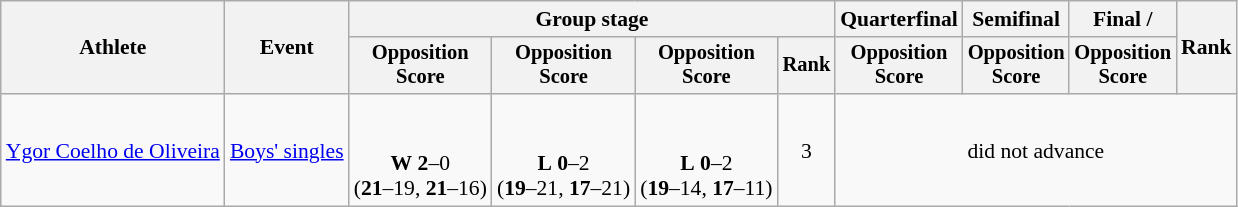<table class="wikitable" style="font-size:90%">
<tr>
<th rowspan=2>Athlete</th>
<th rowspan=2>Event</th>
<th colspan=4>Group stage</th>
<th>Quarterfinal</th>
<th>Semifinal</th>
<th>Final / </th>
<th rowspan=2>Rank</th>
</tr>
<tr style="font-size:95%">
<th>Opposition<br>Score</th>
<th>Opposition<br>Score</th>
<th>Opposition<br>Score</th>
<th>Rank</th>
<th>Opposition<br>Score</th>
<th>Opposition<br>Score</th>
<th>Opposition<br>Score</th>
</tr>
<tr align=center>
<td align=left><a href='#'>Ygor Coelho de Oliveira</a></td>
<td align=left><a href='#'>Boys' singles</a></td>
<td> <br><br><strong>W</strong> <strong>2</strong>–0 <br> (<strong>21</strong>–19, <strong>21</strong>–16)</td>
<td> <br><br><strong>L</strong> <strong>0</strong>–2 <br> (<strong>19</strong>–21, <strong>17</strong>–21)</td>
<td> <br><br><strong>L</strong> <strong>0</strong>–2 <br> (<strong>19</strong>–14, <strong>17</strong>–11)</td>
<td>3</td>
<td colspan=4>did not advance</td>
</tr>
</table>
